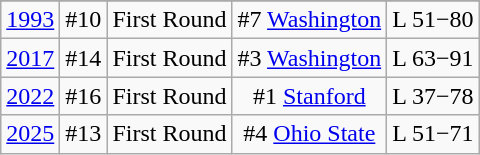<table class="wikitable" style="text-align:center">
<tr>
</tr>
<tr>
<td><a href='#'>1993</a></td>
<td>#10</td>
<td>First Round</td>
<td>#7 <a href='#'>Washington</a></td>
<td>L 51−80</td>
</tr>
<tr>
<td><a href='#'>2017</a></td>
<td>#14</td>
<td>First Round</td>
<td>#3 <a href='#'>Washington</a></td>
<td>L 63−91</td>
</tr>
<tr>
<td><a href='#'>2022</a></td>
<td>#16</td>
<td>First Round</td>
<td>#1 <a href='#'>Stanford</a></td>
<td>L 37−78</td>
</tr>
<tr>
<td><a href='#'>2025</a></td>
<td>#13</td>
<td>First Round</td>
<td>#4 <a href='#'>Ohio State</a></td>
<td>L 51−71</td>
</tr>
</table>
